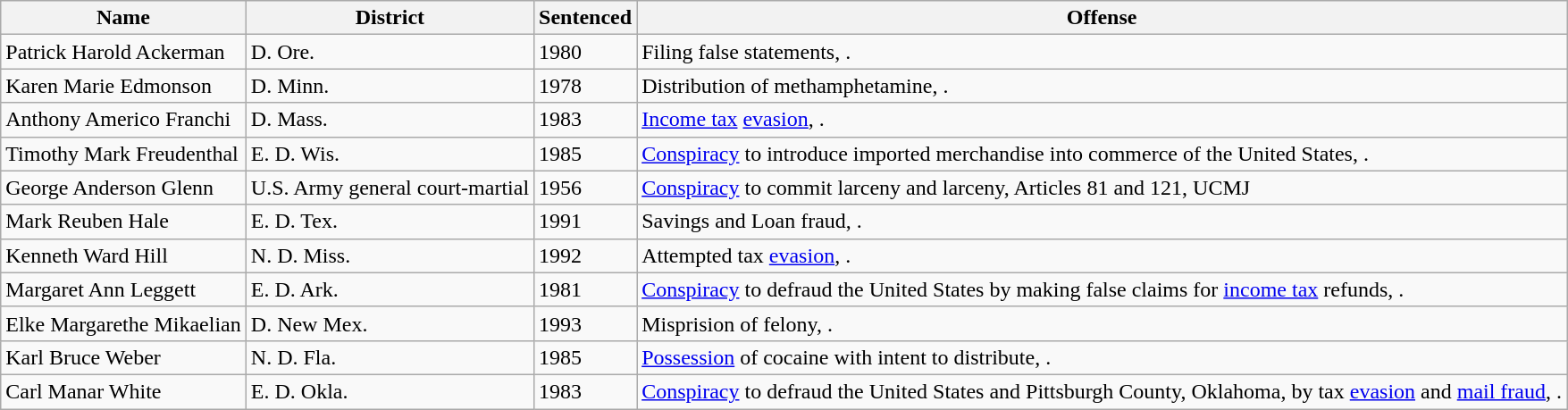<table class="wikitable">
<tr>
<th>Name</th>
<th>District</th>
<th>Sentenced</th>
<th>Offense</th>
</tr>
<tr>
<td>Patrick Harold Ackerman</td>
<td>D. Ore.</td>
<td>1980</td>
<td>Filing false statements, .</td>
</tr>
<tr>
<td>Karen Marie Edmonson</td>
<td>D. Minn.</td>
<td>1978</td>
<td>Distribution of methamphetamine, .</td>
</tr>
<tr>
<td>Anthony Americo Franchi</td>
<td>D. Mass.</td>
<td>1983</td>
<td><a href='#'>Income tax</a> <a href='#'>evasion</a>, .</td>
</tr>
<tr>
<td>Timothy Mark Freudenthal</td>
<td>E. D. Wis.</td>
<td>1985</td>
<td><a href='#'>Conspiracy</a> to introduce imported merchandise into commerce of the United States, .</td>
</tr>
<tr>
<td>George Anderson Glenn</td>
<td>U.S. Army general court-martial</td>
<td>1956</td>
<td><a href='#'>Conspiracy</a> to commit larceny and larceny, Articles 81 and 121, UCMJ</td>
</tr>
<tr>
<td>Mark Reuben Hale</td>
<td>E. D. Tex.</td>
<td>1991</td>
<td>Savings and Loan fraud, .</td>
</tr>
<tr>
<td>Kenneth Ward Hill</td>
<td>N. D. Miss.</td>
<td>1992</td>
<td>Attempted tax <a href='#'>evasion</a>, .</td>
</tr>
<tr>
<td>Margaret Ann Leggett</td>
<td>E. D. Ark.</td>
<td>1981</td>
<td><a href='#'>Conspiracy</a> to defraud the United States by making false claims for <a href='#'>income tax</a> refunds, .</td>
</tr>
<tr>
<td>Elke Margarethe Mikaelian</td>
<td>D. New Mex.</td>
<td>1993</td>
<td>Misprision of felony, .</td>
</tr>
<tr>
<td>Karl Bruce Weber</td>
<td>N. D. Fla.</td>
<td>1985</td>
<td><a href='#'>Possession</a> of cocaine with intent to distribute, .</td>
</tr>
<tr>
<td>Carl Manar White</td>
<td>E. D. Okla.</td>
<td>1983</td>
<td><a href='#'>Conspiracy</a> to defraud the United States and Pittsburgh County, Oklahoma, by tax <a href='#'>evasion</a> and <a href='#'>mail fraud</a>, .</td>
</tr>
</table>
